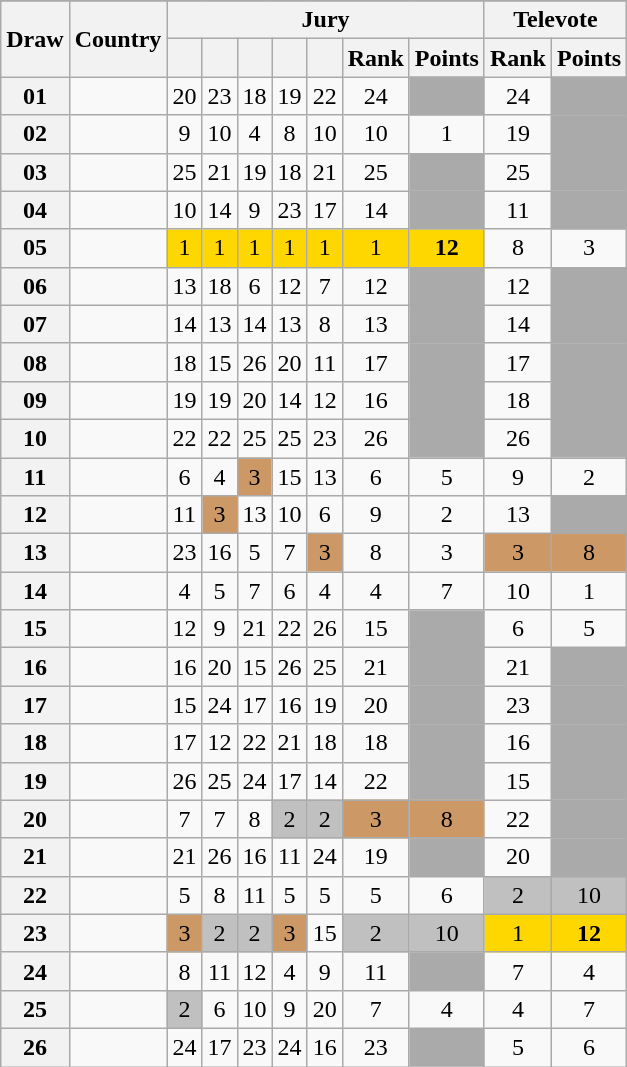<table class="sortable wikitable collapsible plainrowheaders" style="text-align:center;">
<tr>
</tr>
<tr>
<th scope="col" rowspan="2">Draw</th>
<th scope="col" rowspan="2">Country</th>
<th scope="col" colspan="7">Jury</th>
<th scope="col" colspan="2">Televote</th>
</tr>
<tr>
<th scope="col"><small></small></th>
<th scope="col"><small></small></th>
<th scope="col"><small></small></th>
<th scope="col"><small></small></th>
<th scope="col"><small></small></th>
<th scope="col">Rank</th>
<th scope="col">Points</th>
<th scope="col">Rank</th>
<th scope="col">Points</th>
</tr>
<tr>
<th scope="row" style="text-align:center;">01</th>
<td style="text-align:left;"></td>
<td>20</td>
<td>23</td>
<td>18</td>
<td>19</td>
<td>22</td>
<td>24</td>
<td style="background:#AAAAAA;"></td>
<td>24</td>
<td style="background:#AAAAAA;"></td>
</tr>
<tr>
<th scope="row" style="text-align:center;">02</th>
<td style="text-align:left;"></td>
<td>9</td>
<td>10</td>
<td>4</td>
<td>8</td>
<td>10</td>
<td>10</td>
<td>1</td>
<td>19</td>
<td style="background:#AAAAAA;"></td>
</tr>
<tr>
<th scope="row" style="text-align:center;">03</th>
<td style="text-align:left;"></td>
<td>25</td>
<td>21</td>
<td>19</td>
<td>18</td>
<td>21</td>
<td>25</td>
<td style="background:#AAAAAA;"></td>
<td>25</td>
<td style="background:#AAAAAA;"></td>
</tr>
<tr>
<th scope="row" style="text-align:center;">04</th>
<td style="text-align:left;"></td>
<td>10</td>
<td>14</td>
<td>9</td>
<td>23</td>
<td>17</td>
<td>14</td>
<td style="background:#AAAAAA;"></td>
<td>11</td>
<td style="background:#AAAAAA;"></td>
</tr>
<tr>
<th scope="row" style="text-align:center;">05</th>
<td style="text-align:left;"></td>
<td style="background:gold;">1</td>
<td style="background:gold;">1</td>
<td style="background:gold;">1</td>
<td style="background:gold;">1</td>
<td style="background:gold;">1</td>
<td style="background:gold;">1</td>
<td style="background:gold;"><strong>12</strong></td>
<td>8</td>
<td>3</td>
</tr>
<tr>
<th scope="row" style="text-align:center;">06</th>
<td style="text-align:left;"></td>
<td>13</td>
<td>18</td>
<td>6</td>
<td>12</td>
<td>7</td>
<td>12</td>
<td style="background:#AAAAAA;"></td>
<td>12</td>
<td style="background:#AAAAAA;"></td>
</tr>
<tr>
<th scope="row" style="text-align:center;">07</th>
<td style="text-align:left;"></td>
<td>14</td>
<td>13</td>
<td>14</td>
<td>13</td>
<td>8</td>
<td>13</td>
<td style="background:#AAAAAA;"></td>
<td>14</td>
<td style="background:#AAAAAA;"></td>
</tr>
<tr>
<th scope="row" style="text-align:center;">08</th>
<td style="text-align:left;"></td>
<td>18</td>
<td>15</td>
<td>26</td>
<td>20</td>
<td>11</td>
<td>17</td>
<td style="background:#AAAAAA;"></td>
<td>17</td>
<td style="background:#AAAAAA;"></td>
</tr>
<tr>
<th scope="row" style="text-align:center;">09</th>
<td style="text-align:left;"></td>
<td>19</td>
<td>19</td>
<td>20</td>
<td>14</td>
<td>12</td>
<td>16</td>
<td style="background:#AAAAAA;"></td>
<td>18</td>
<td style="background:#AAAAAA;"></td>
</tr>
<tr>
<th scope="row" style="text-align:center;">10</th>
<td style="text-align:left;"></td>
<td>22</td>
<td>22</td>
<td>25</td>
<td>25</td>
<td>23</td>
<td>26</td>
<td style="background:#AAAAAA;"></td>
<td>26</td>
<td style="background:#AAAAAA;"></td>
</tr>
<tr>
<th scope="row" style="text-align:center;">11</th>
<td style="text-align:left;"></td>
<td>6</td>
<td>4</td>
<td style="background:#CC9966;">3</td>
<td>15</td>
<td>13</td>
<td>6</td>
<td>5</td>
<td>9</td>
<td>2</td>
</tr>
<tr>
<th scope="row" style="text-align:center;">12</th>
<td style="text-align:left;"></td>
<td>11</td>
<td style="background:#CC9966;">3</td>
<td>13</td>
<td>10</td>
<td>6</td>
<td>9</td>
<td>2</td>
<td>13</td>
<td style="background:#AAAAAA;"></td>
</tr>
<tr>
<th scope="row" style="text-align:center;">13</th>
<td style="text-align:left;"></td>
<td>23</td>
<td>16</td>
<td>5</td>
<td>7</td>
<td style="background:#CC9966;">3</td>
<td>8</td>
<td>3</td>
<td style="background:#CC9966;">3</td>
<td style="background:#CC9966;">8</td>
</tr>
<tr>
<th scope="row" style="text-align:center;">14</th>
<td style="text-align:left;"></td>
<td>4</td>
<td>5</td>
<td>7</td>
<td>6</td>
<td>4</td>
<td>4</td>
<td>7</td>
<td>10</td>
<td>1</td>
</tr>
<tr>
<th scope="row" style="text-align:center;">15</th>
<td style="text-align:left;"></td>
<td>12</td>
<td>9</td>
<td>21</td>
<td>22</td>
<td>26</td>
<td>15</td>
<td style="background:#AAAAAA;"></td>
<td>6</td>
<td>5</td>
</tr>
<tr>
<th scope="row" style="text-align:center;">16</th>
<td style="text-align:left;"></td>
<td>16</td>
<td>20</td>
<td>15</td>
<td>26</td>
<td>25</td>
<td>21</td>
<td style="background:#AAAAAA;"></td>
<td>21</td>
<td style="background:#AAAAAA;"></td>
</tr>
<tr>
<th scope="row" style="text-align:center;">17</th>
<td style="text-align:left;"></td>
<td>15</td>
<td>24</td>
<td>17</td>
<td>16</td>
<td>19</td>
<td>20</td>
<td style="background:#AAAAAA;"></td>
<td>23</td>
<td style="background:#AAAAAA;"></td>
</tr>
<tr>
<th scope="row" style="text-align:center;">18</th>
<td style="text-align:left;"></td>
<td>17</td>
<td>12</td>
<td>22</td>
<td>21</td>
<td>18</td>
<td>18</td>
<td style="background:#AAAAAA;"></td>
<td>16</td>
<td style="background:#AAAAAA;"></td>
</tr>
<tr>
<th scope="row" style="text-align:center;">19</th>
<td style="text-align:left;"></td>
<td>26</td>
<td>25</td>
<td>24</td>
<td>17</td>
<td>14</td>
<td>22</td>
<td style="background:#AAAAAA;"></td>
<td>15</td>
<td style="background:#AAAAAA;"></td>
</tr>
<tr>
<th scope="row" style="text-align:center;">20</th>
<td style="text-align:left;"></td>
<td>7</td>
<td>7</td>
<td>8</td>
<td style="background:silver;">2</td>
<td style="background:silver;">2</td>
<td style="background:#CC9966;">3</td>
<td style="background:#CC9966;">8</td>
<td>22</td>
<td style="background:#AAAAAA;"></td>
</tr>
<tr>
<th scope="row" style="text-align:center;">21</th>
<td style="text-align:left;"></td>
<td>21</td>
<td>26</td>
<td>16</td>
<td>11</td>
<td>24</td>
<td>19</td>
<td style="background:#AAAAAA;"></td>
<td>20</td>
<td style="background:#AAAAAA;"></td>
</tr>
<tr>
<th scope="row" style="text-align:center;">22</th>
<td style="text-align:left;"></td>
<td>5</td>
<td>8</td>
<td>11</td>
<td>5</td>
<td>5</td>
<td>5</td>
<td>6</td>
<td style="background:silver;">2</td>
<td style="background:silver;">10</td>
</tr>
<tr>
<th scope="row" style="text-align:center;">23</th>
<td style="text-align:left;"></td>
<td style="background:#CC9966;">3</td>
<td style="background:silver;">2</td>
<td style="background:silver;">2</td>
<td style="background:#CC9966;">3</td>
<td>15</td>
<td style="background:silver;">2</td>
<td style="background:silver;">10</td>
<td style="background:gold;">1</td>
<td style="background:gold;"><strong>12</strong></td>
</tr>
<tr>
<th scope="row" style="text-align:center;">24</th>
<td style="text-align:left;"></td>
<td>8</td>
<td>11</td>
<td>12</td>
<td>4</td>
<td>9</td>
<td>11</td>
<td style="background:#AAAAAA;"></td>
<td>7</td>
<td>4</td>
</tr>
<tr>
<th scope="row" style="text-align:center;">25</th>
<td style="text-align:left;"></td>
<td style="background:silver;">2</td>
<td>6</td>
<td>10</td>
<td>9</td>
<td>20</td>
<td>7</td>
<td>4</td>
<td>4</td>
<td>7</td>
</tr>
<tr>
<th scope="row" style="text-align:center;">26</th>
<td style="text-align:left;"></td>
<td>24</td>
<td>17</td>
<td>23</td>
<td>24</td>
<td>16</td>
<td>23</td>
<td style="background:#AAAAAA;"></td>
<td>5</td>
<td>6</td>
</tr>
</table>
